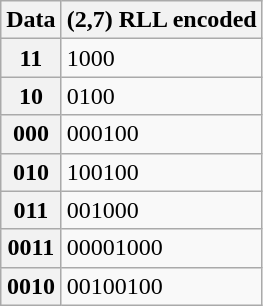<table class="wikitable">
<tr>
<th>Data</th>
<th>(2,7) RLL encoded</th>
</tr>
<tr>
<th>11</th>
<td>1000</td>
</tr>
<tr>
<th>10</th>
<td>0100</td>
</tr>
<tr>
<th>000</th>
<td>000100</td>
</tr>
<tr>
<th>010</th>
<td>100100</td>
</tr>
<tr>
<th>011</th>
<td>001000</td>
</tr>
<tr>
<th>0011</th>
<td>00001000</td>
</tr>
<tr>
<th>0010</th>
<td>00100100</td>
</tr>
</table>
